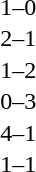<table cellspacing=1 width=70%>
<tr>
<th width=25%></th>
<th width=30%></th>
<th width=15%></th>
<th width=30%></th>
</tr>
<tr>
<td></td>
<td align=right></td>
<td align=center>1–0</td>
<td></td>
</tr>
<tr>
<td></td>
<td align=right></td>
<td align=center>2–1</td>
<td></td>
</tr>
<tr>
<td></td>
<td align=right></td>
<td align=center>1–2</td>
<td></td>
</tr>
<tr>
<td></td>
<td align=right></td>
<td align=center>0–3</td>
<td></td>
</tr>
<tr>
<td></td>
<td align=right></td>
<td align=center>4–1</td>
<td></td>
</tr>
<tr>
<td></td>
<td align=right></td>
<td align=center>1–1</td>
<td></td>
</tr>
</table>
